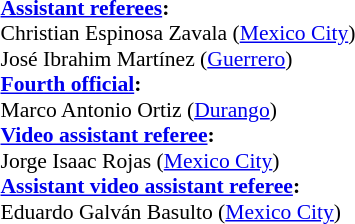<table width=100% style="font-size:90%">
<tr>
<td><br><strong><a href='#'>Assistant referees</a>:</strong>
<br>Christian Espinosa Zavala (<a href='#'>Mexico City</a>)
<br>José Ibrahim Martínez (<a href='#'>Guerrero</a>)
<br><strong><a href='#'>Fourth official</a>:</strong>
<br>Marco Antonio Ortiz (<a href='#'>Durango</a>)
<br><strong><a href='#'>Video assistant referee</a>:</strong>
<br>Jorge Isaac Rojas (<a href='#'>Mexico City</a>)
<br><strong><a href='#'>Assistant video assistant referee</a>:</strong>
<br>Eduardo Galván Basulto (<a href='#'>Mexico City</a>)</td>
</tr>
</table>
